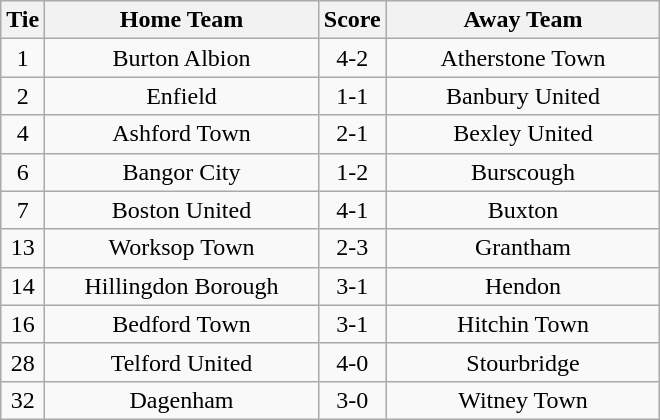<table class="wikitable" style="text-align:center;">
<tr>
<th width=20>Tie</th>
<th width=175>Home Team</th>
<th width=20>Score</th>
<th width=175>Away Team</th>
</tr>
<tr>
<td>1</td>
<td>Burton Albion</td>
<td>4-2</td>
<td>Atherstone Town</td>
</tr>
<tr>
<td>2</td>
<td>Enfield</td>
<td>1-1</td>
<td>Banbury United</td>
</tr>
<tr>
<td>4</td>
<td>Ashford Town</td>
<td>2-1</td>
<td>Bexley United</td>
</tr>
<tr>
<td>6</td>
<td>Bangor City</td>
<td>1-2</td>
<td>Burscough</td>
</tr>
<tr>
<td>7</td>
<td>Boston United</td>
<td>4-1</td>
<td>Buxton</td>
</tr>
<tr>
<td>13</td>
<td>Worksop Town</td>
<td>2-3</td>
<td>Grantham</td>
</tr>
<tr>
<td>14</td>
<td>Hillingdon Borough</td>
<td>3-1</td>
<td>Hendon</td>
</tr>
<tr>
<td>16</td>
<td>Bedford Town</td>
<td>3-1</td>
<td>Hitchin Town</td>
</tr>
<tr>
<td>28</td>
<td>Telford United</td>
<td>4-0</td>
<td>Stourbridge</td>
</tr>
<tr>
<td>32</td>
<td>Dagenham</td>
<td>3-0</td>
<td>Witney Town</td>
</tr>
</table>
